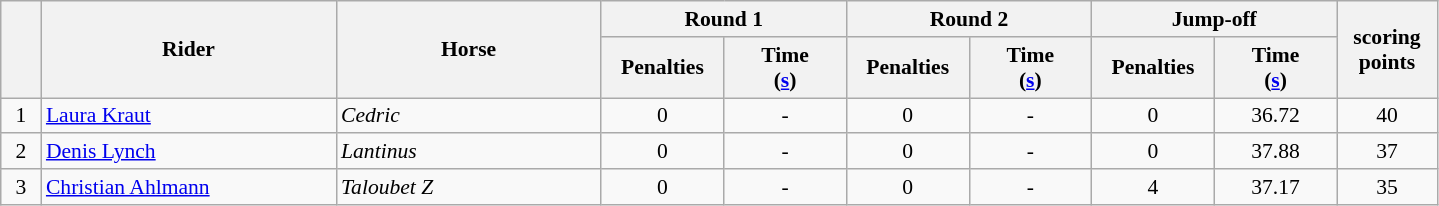<table class="wikitable" style="font-size: 90%">
<tr>
<th rowspan=2 width=20></th>
<th rowspan=2 width=190>Rider</th>
<th rowspan=2 width=170>Horse</th>
<th colspan=2>Round 1</th>
<th colspan=2>Round 2</th>
<th colspan=2>Jump-off</th>
<th rowspan=2 width=60>scoring<br>points</th>
</tr>
<tr>
<th width=75>Penalties</th>
<th width=75>Time<br>(<a href='#'>s</a>)</th>
<th width=75>Penalties</th>
<th width=75>Time<br>(<a href='#'>s</a>)</th>
<th width=75>Penalties</th>
<th width=75>Time<br>(<a href='#'>s</a>)</th>
</tr>
<tr>
<td align=center>1</td>
<td> <a href='#'>Laura Kraut</a></td>
<td><em>Cedric</em></td>
<td align=center>0</td>
<td align=center>-</td>
<td align=center>0</td>
<td align=center>-</td>
<td align=center>0</td>
<td align=center>36.72</td>
<td align=center>40</td>
</tr>
<tr>
<td align=center>2</td>
<td> <a href='#'>Denis Lynch</a></td>
<td><em>Lantinus</em></td>
<td align=center>0</td>
<td align=center>-</td>
<td align=center>0</td>
<td align=center>-</td>
<td align=center>0</td>
<td align=center>37.88</td>
<td align=center>37</td>
</tr>
<tr>
<td align=center>3</td>
<td> <a href='#'>Christian Ahlmann</a></td>
<td><em>Taloubet Z</em></td>
<td align=center>0</td>
<td align=center>-</td>
<td align=center>0</td>
<td align=center>-</td>
<td align=center>4</td>
<td align=center>37.17</td>
<td align=center>35</td>
</tr>
</table>
